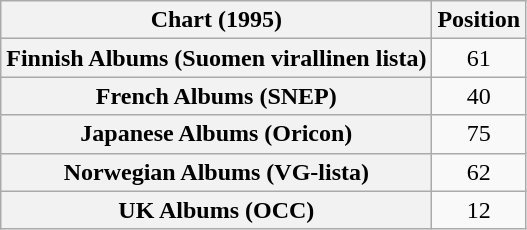<table class="wikitable sortable plainrowheaders" style="text-align:center">
<tr>
<th scope="col">Chart (1995)</th>
<th scope="col">Position</th>
</tr>
<tr>
<th scope="row">Finnish Albums (Suomen virallinen lista)</th>
<td>61</td>
</tr>
<tr>
<th scope="row">French Albums (SNEP)</th>
<td>40</td>
</tr>
<tr>
<th scope="row">Japanese Albums (Oricon)</th>
<td>75</td>
</tr>
<tr>
<th scope="row">Norwegian Albums (VG-lista)</th>
<td>62</td>
</tr>
<tr>
<th scope="row">UK Albums (OCC)</th>
<td>12</td>
</tr>
</table>
